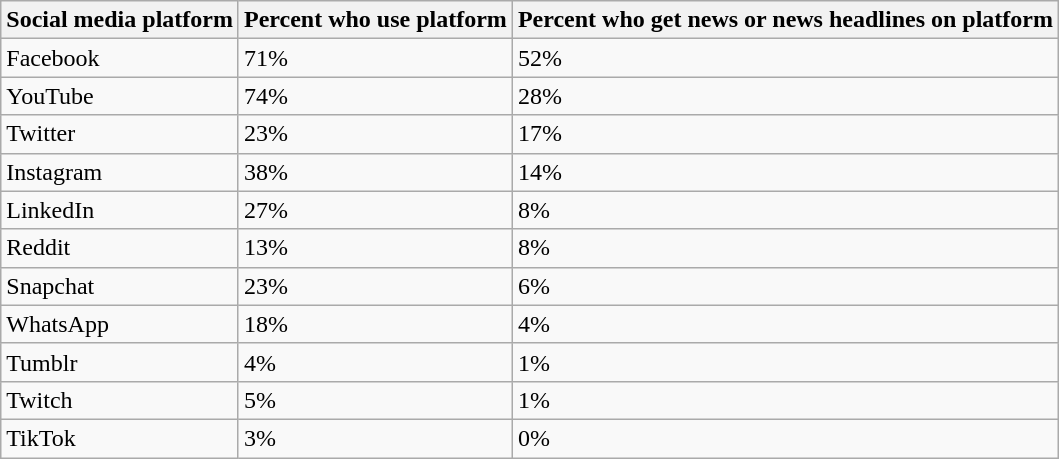<table class="wikitable sortable">
<tr>
<th>Social media platform</th>
<th>Percent who use platform</th>
<th>Percent who get news or news headlines on platform</th>
</tr>
<tr>
<td>Facebook</td>
<td>71%</td>
<td>52%</td>
</tr>
<tr>
<td>YouTube</td>
<td>74%</td>
<td>28%</td>
</tr>
<tr>
<td>Twitter</td>
<td>23%</td>
<td>17%</td>
</tr>
<tr>
<td>Instagram</td>
<td>38%</td>
<td>14%</td>
</tr>
<tr>
<td>LinkedIn</td>
<td>27%</td>
<td>8%</td>
</tr>
<tr>
<td>Reddit</td>
<td>13%</td>
<td>8%</td>
</tr>
<tr>
<td>Snapchat</td>
<td>23%</td>
<td>6%</td>
</tr>
<tr>
<td>WhatsApp</td>
<td>18%</td>
<td>4%</td>
</tr>
<tr>
<td>Tumblr</td>
<td>4%</td>
<td>1%</td>
</tr>
<tr>
<td>Twitch</td>
<td>5%</td>
<td>1%</td>
</tr>
<tr>
<td>TikTok</td>
<td>3%</td>
<td>0%</td>
</tr>
</table>
